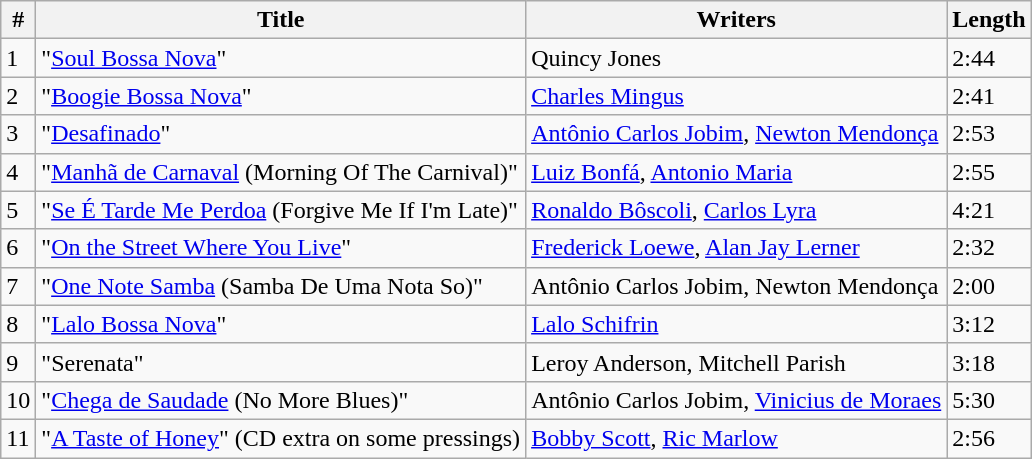<table class="wikitable">
<tr>
<th style="text-align:center;">#</th>
<th style="text-align:center;">Title</th>
<th style="text-align:center;">Writers</th>
<th style="text-align:center;">Length</th>
</tr>
<tr>
<td>1</td>
<td>"<a href='#'>Soul Bossa Nova</a>"</td>
<td>Quincy Jones</td>
<td>2:44</td>
</tr>
<tr>
<td>2</td>
<td>"<a href='#'>Boogie Bossa Nova</a>"</td>
<td><a href='#'>Charles Mingus</a></td>
<td>2:41</td>
</tr>
<tr>
<td>3</td>
<td>"<a href='#'>Desafinado</a>"</td>
<td><a href='#'>Antônio Carlos Jobim</a>, <a href='#'>Newton Mendonça</a></td>
<td>2:53</td>
</tr>
<tr>
<td>4</td>
<td>"<a href='#'>Manhã de Carnaval</a> (Morning Of The Carnival)"</td>
<td><a href='#'>Luiz Bonfá</a>, <a href='#'>Antonio Maria</a></td>
<td>2:55</td>
</tr>
<tr>
<td>5</td>
<td>"<a href='#'>Se É Tarde Me Perdoa</a> (Forgive Me If I'm Late)"</td>
<td><a href='#'>Ronaldo Bôscoli</a>, <a href='#'>Carlos Lyra</a></td>
<td>4:21</td>
</tr>
<tr>
<td>6</td>
<td>"<a href='#'>On the Street Where You Live</a>"</td>
<td><a href='#'>Frederick Loewe</a>, <a href='#'>Alan Jay Lerner</a></td>
<td>2:32</td>
</tr>
<tr>
<td>7</td>
<td>"<a href='#'>One Note Samba</a> (Samba De Uma Nota So)"</td>
<td>Antônio Carlos Jobim, Newton Mendonça</td>
<td>2:00</td>
</tr>
<tr>
<td>8</td>
<td>"<a href='#'>Lalo Bossa Nova</a>"</td>
<td><a href='#'>Lalo Schifrin</a></td>
<td>3:12</td>
</tr>
<tr>
<td>9</td>
<td>"Serenata"</td>
<td>Leroy Anderson, Mitchell Parish</td>
<td>3:18</td>
</tr>
<tr>
<td>10</td>
<td>"<a href='#'>Chega de Saudade</a> (No More Blues)"</td>
<td>Antônio Carlos Jobim, <a href='#'>Vinicius de Moraes</a></td>
<td>5:30</td>
</tr>
<tr>
<td>11</td>
<td>"<a href='#'>A Taste of Honey</a>" (CD extra on some pressings)</td>
<td><a href='#'>Bobby Scott</a>, <a href='#'>Ric Marlow</a></td>
<td>2:56</td>
</tr>
</table>
